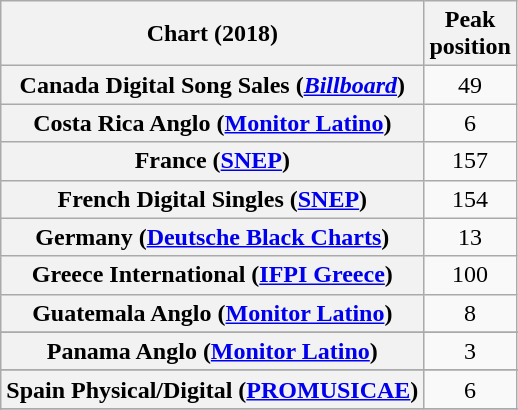<table class="wikitable sortable plainrowheaders" style="text-align:center">
<tr>
<th scope="col">Chart (2018)</th>
<th scope="col">Peak<br> position</th>
</tr>
<tr>
<th scope="row">Canada Digital Song Sales (<em><a href='#'>Billboard</a></em>)</th>
<td>49</td>
</tr>
<tr>
<th scope="row">Costa Rica Anglo (<a href='#'>Monitor Latino</a>)</th>
<td>6</td>
</tr>
<tr>
<th scope="row">France (<a href='#'>SNEP</a>)</th>
<td>157</td>
</tr>
<tr>
<th scope="row">French Digital Singles (<a href='#'>SNEP</a>)</th>
<td>154</td>
</tr>
<tr>
<th scope="row">Germany (<a href='#'>Deutsche Black Charts</a>)</th>
<td>13</td>
</tr>
<tr>
<th scope="row">Greece International (<a href='#'>IFPI Greece</a>)</th>
<td>100</td>
</tr>
<tr>
<th scope="row">Guatemala Anglo (<a href='#'>Monitor Latino</a>)</th>
<td>8</td>
</tr>
<tr>
</tr>
<tr>
<th scope="row">Panama Anglo (<a href='#'>Monitor Latino</a>)</th>
<td>3</td>
</tr>
<tr>
</tr>
<tr>
<th scope="row">Spain Physical/Digital (<a href='#'>PROMUSICAE</a>)</th>
<td>6</td>
</tr>
<tr>
</tr>
<tr>
</tr>
<tr>
</tr>
</table>
